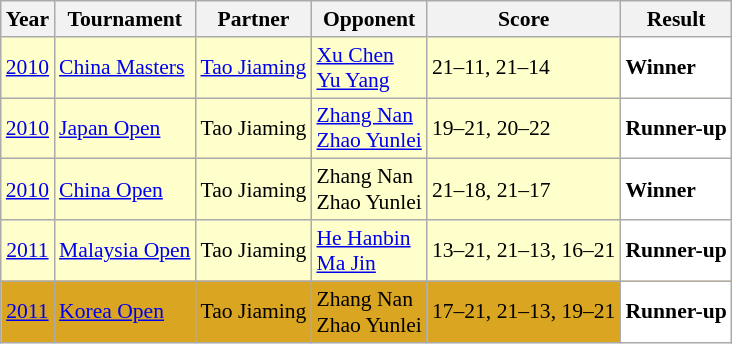<table class="sortable wikitable" style="font-size: 90%;">
<tr>
<th>Year</th>
<th>Tournament</th>
<th>Partner</th>
<th>Opponent</th>
<th>Score</th>
<th>Result</th>
</tr>
<tr style="background:#FFFFCC">
<td align="center"><a href='#'>2010</a></td>
<td align="left"><a href='#'>China Masters</a></td>
<td align="left"> <a href='#'>Tao Jiaming</a></td>
<td align="left"> <a href='#'>Xu Chen</a> <br>  <a href='#'>Yu Yang</a></td>
<td align="left">21–11, 21–14</td>
<td style="text-align:left; background:white"> <strong>Winner</strong></td>
</tr>
<tr style="background:#FFFFCC">
<td align="center"><a href='#'>2010</a></td>
<td align="left"><a href='#'>Japan Open</a></td>
<td align="left"> Tao Jiaming</td>
<td align="left"> <a href='#'>Zhang Nan</a> <br>  <a href='#'>Zhao Yunlei</a></td>
<td align="left">19–21, 20–22</td>
<td style="text-align:left; background:white"> <strong>Runner-up</strong></td>
</tr>
<tr style="background:#FFFFCC">
<td align="center"><a href='#'>2010</a></td>
<td align="left"><a href='#'>China Open</a></td>
<td align="left"> Tao Jiaming</td>
<td align="left"> Zhang Nan <br>  Zhao Yunlei</td>
<td align="left">21–18, 21–17</td>
<td style="text-align:left; background:white"> <strong>Winner</strong></td>
</tr>
<tr style="background:#FFFFCC">
<td align="center"><a href='#'>2011</a></td>
<td align="left"><a href='#'>Malaysia Open</a></td>
<td align="left"> Tao Jiaming</td>
<td align="left"> <a href='#'>He Hanbin</a> <br>  <a href='#'>Ma Jin</a></td>
<td align="left">13–21, 21–13, 16–21</td>
<td style="text-align:left; background:white"> <strong>Runner-up</strong></td>
</tr>
<tr style="background:#DAA520">
<td align="center"><a href='#'>2011</a></td>
<td align="left"><a href='#'>Korea Open</a></td>
<td align="left"> Tao Jiaming</td>
<td align="left"> Zhang Nan <br>  Zhao Yunlei</td>
<td align="left">17–21, 21–13, 19–21</td>
<td style="text-align:left; background:white"> <strong>Runner-up</strong></td>
</tr>
</table>
